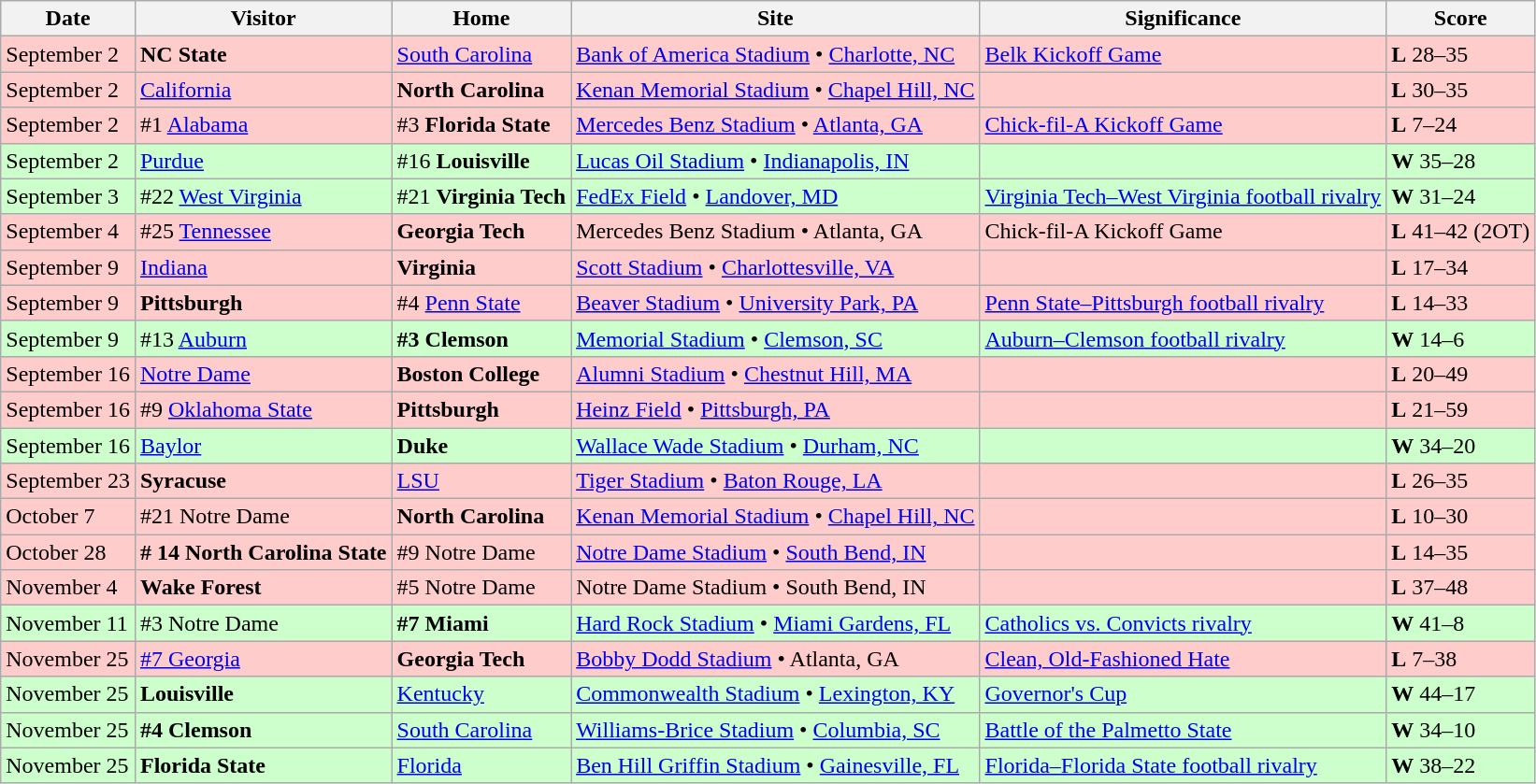<table class="wikitable">
<tr>
<th>Date</th>
<th>Visitor</th>
<th>Home</th>
<th>Site</th>
<th>Significance</th>
<th>Score</th>
</tr>
<tr style="background:#fcc;">
<td>September 2</td>
<td><strong>NC State</strong></td>
<td><a href='#'>South Carolina</a></td>
<td><a href='#'>Bank of America Stadium</a> • <a href='#'>Charlotte, NC</a></td>
<td><a href='#'>Belk Kickoff Game</a></td>
<td><strong>L</strong> 28–35</td>
</tr>
<tr style="background:#fcc;">
<td>September 2</td>
<td><a href='#'>California</a></td>
<td><strong>North Carolina</strong></td>
<td><a href='#'>Kenan Memorial Stadium</a> • <a href='#'>Chapel Hill, NC</a></td>
<td></td>
<td><strong>L</strong> 30–35</td>
</tr>
<tr style="background:#fcc;">
<td>September 2</td>
<td>#1 <a href='#'>Alabama</a></td>
<td>#3 <strong>Florida State</strong></td>
<td><a href='#'>Mercedes Benz Stadium</a> • <a href='#'>Atlanta, GA</a></td>
<td><a href='#'>Chick-fil-A Kickoff Game</a></td>
<td><strong>L</strong> 7–24</td>
</tr>
<tr style="background:#cfc;">
<td>September 2</td>
<td><a href='#'>Purdue</a></td>
<td>#16 <strong>Louisville</strong></td>
<td><a href='#'>Lucas Oil Stadium</a> • <a href='#'>Indianapolis, IN</a></td>
<td></td>
<td><strong>W</strong> 35–28</td>
</tr>
<tr style="background:#cfc;">
<td>September 3</td>
<td>#22 <a href='#'>West Virginia</a></td>
<td>#21 <strong>Virginia Tech</strong></td>
<td><a href='#'>FedEx Field</a> • <a href='#'>Landover, MD</a></td>
<td><a href='#'>Virginia Tech–West Virginia football rivalry</a></td>
<td><strong>W</strong> 31–24</td>
</tr>
<tr style="background:#fcc;">
<td>September 4</td>
<td>#25 <a href='#'>Tennessee</a></td>
<td><strong>Georgia Tech</strong></td>
<td>Mercedes Benz Stadium • Atlanta, GA</td>
<td>Chick-fil-A Kickoff Game</td>
<td><strong>L</strong> 41–42 (2OT)</td>
</tr>
<tr style="background:#fcc;">
<td>September 9</td>
<td><a href='#'>Indiana</a></td>
<td><strong>Virginia</strong></td>
<td><a href='#'>Scott Stadium</a> • <a href='#'>Charlottesville, VA</a></td>
<td></td>
<td><strong>L</strong> 17–34</td>
</tr>
<tr style="background:#fcc;">
<td>September 9</td>
<td><strong>Pittsburgh</strong></td>
<td>#4 <a href='#'>Penn State</a></td>
<td><a href='#'>Beaver Stadium</a> • <a href='#'>University Park, PA</a></td>
<td><a href='#'>Penn State–Pittsburgh football rivalry</a></td>
<td><strong>L</strong> 14–33</td>
</tr>
<tr style="background:#cfc;">
<td>September 9</td>
<td>#13 <a href='#'>Auburn</a></td>
<td><strong>#3 Clemson</strong></td>
<td><a href='#'>Memorial Stadium</a> • <a href='#'>Clemson, SC</a></td>
<td><a href='#'>Auburn–Clemson football rivalry</a></td>
<td><strong>W</strong> 14–6</td>
</tr>
<tr style="background:#fcc;">
<td>September 16</td>
<td><a href='#'>Notre Dame</a></td>
<td><strong>Boston College</strong></td>
<td><a href='#'>Alumni Stadium</a> • <a href='#'>Chestnut Hill, MA</a></td>
<td></td>
<td><strong>L</strong> 20–49</td>
</tr>
<tr style="background:#fcc;">
<td>September 16</td>
<td>#9 <a href='#'>Oklahoma State</a></td>
<td><strong>Pittsburgh</strong></td>
<td><a href='#'>Heinz Field</a> • <a href='#'>Pittsburgh, PA</a></td>
<td></td>
<td><strong>L</strong> 21–59</td>
</tr>
<tr style="background:#cfc;">
<td>September 16</td>
<td><a href='#'>Baylor</a></td>
<td><strong>Duke</strong></td>
<td><a href='#'>Wallace Wade Stadium</a> • <a href='#'>Durham, NC</a></td>
<td></td>
<td><strong>W</strong> 34–20</td>
</tr>
<tr style="background:#fcc;">
<td>September 23</td>
<td><strong>Syracuse</strong></td>
<td><a href='#'>LSU</a></td>
<td><a href='#'>Tiger Stadium</a> • <a href='#'>Baton Rouge, LA</a></td>
<td></td>
<td><strong>L</strong> 26–35</td>
</tr>
<tr style="background:#fcc;">
<td>October 7</td>
<td>#21 Notre Dame</td>
<td><strong>North Carolina</strong></td>
<td><a href='#'>Kenan Memorial Stadium</a> • <a href='#'>Chapel Hill, NC</a></td>
<td></td>
<td><strong>L</strong> 10–30</td>
</tr>
<tr style="background:#fcc;">
<td>October 28</td>
<td><strong># 14 North Carolina State</strong></td>
<td>#9 Notre Dame</td>
<td><a href='#'>Notre Dame Stadium</a> • <a href='#'>South Bend, IN</a></td>
<td></td>
<td><strong>L</strong> 14–35</td>
</tr>
<tr style="background:#fcc;">
<td>November 4</td>
<td><strong>Wake Forest</strong></td>
<td>#5 Notre Dame</td>
<td>Notre Dame Stadium • South Bend, IN</td>
<td></td>
<td><strong>L</strong> 37–48</td>
</tr>
<tr style="background:#cfc;">
<td>November 11</td>
<td>#3 Notre Dame</td>
<td><strong>#7 Miami</strong></td>
<td><a href='#'>Hard Rock Stadium</a> • <a href='#'>Miami Gardens, FL</a></td>
<td><a href='#'>Catholics vs. Convicts rivalry</a></td>
<td><strong>W</strong> 41–8</td>
</tr>
<tr style="background:#fcc;">
<td>November 25</td>
<td><a href='#'>#7 Georgia</a></td>
<td><strong>Georgia Tech</strong></td>
<td><a href='#'>Bobby Dodd Stadium</a> • Atlanta, GA</td>
<td><a href='#'>Clean, Old-Fashioned Hate</a></td>
<td><strong>L</strong> 7–38</td>
</tr>
<tr style="background:#cfc;">
<td>November 25</td>
<td><strong>Louisville</strong></td>
<td><a href='#'>Kentucky</a></td>
<td><a href='#'>Commonwealth Stadium</a> • <a href='#'>Lexington, KY</a></td>
<td><a href='#'>Governor's Cup</a></td>
<td><strong>W</strong> 44–17</td>
</tr>
<tr style="background:#cfc;">
<td>November 25</td>
<td><strong>#4 Clemson</strong></td>
<td><a href='#'>South Carolina</a></td>
<td><a href='#'>Williams-Brice Stadium</a> • <a href='#'>Columbia, SC</a></td>
<td><a href='#'>Battle of the Palmetto State</a></td>
<td><strong>W</strong> 34–10</td>
</tr>
<tr style="background:#cfc;">
<td>November 25</td>
<td><strong>Florida State</strong></td>
<td><a href='#'>Florida</a></td>
<td><a href='#'>Ben Hill Griffin Stadium</a> • <a href='#'>Gainesville, FL</a></td>
<td><a href='#'>Florida–Florida State football rivalry</a></td>
<td><strong>W</strong> 38–22</td>
</tr>
</table>
